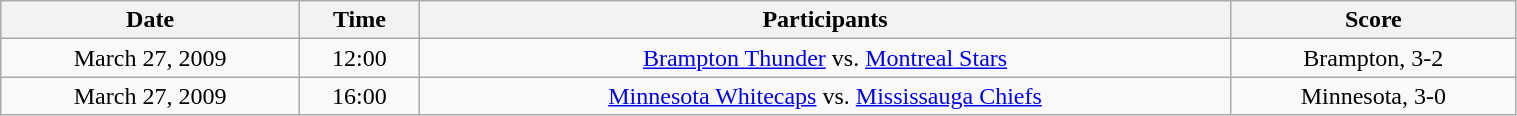<table class="wikitable" style="width:80%;">
<tr style="text-align:center;">
<th>Date</th>
<th>Time</th>
<th>Participants</th>
<th>Score</th>
</tr>
<tr style="text-align:center;">
<td>March 27, 2009</td>
<td>12:00</td>
<td><a href='#'>Brampton Thunder</a> vs. <a href='#'>Montreal Stars</a></td>
<td>Brampton, 3-2</td>
</tr>
<tr style="text-align:center;">
<td>March 27, 2009</td>
<td>16:00</td>
<td><a href='#'>Minnesota Whitecaps</a> vs. <a href='#'>Mississauga Chiefs</a></td>
<td>Minnesota, 3-0</td>
</tr>
</table>
